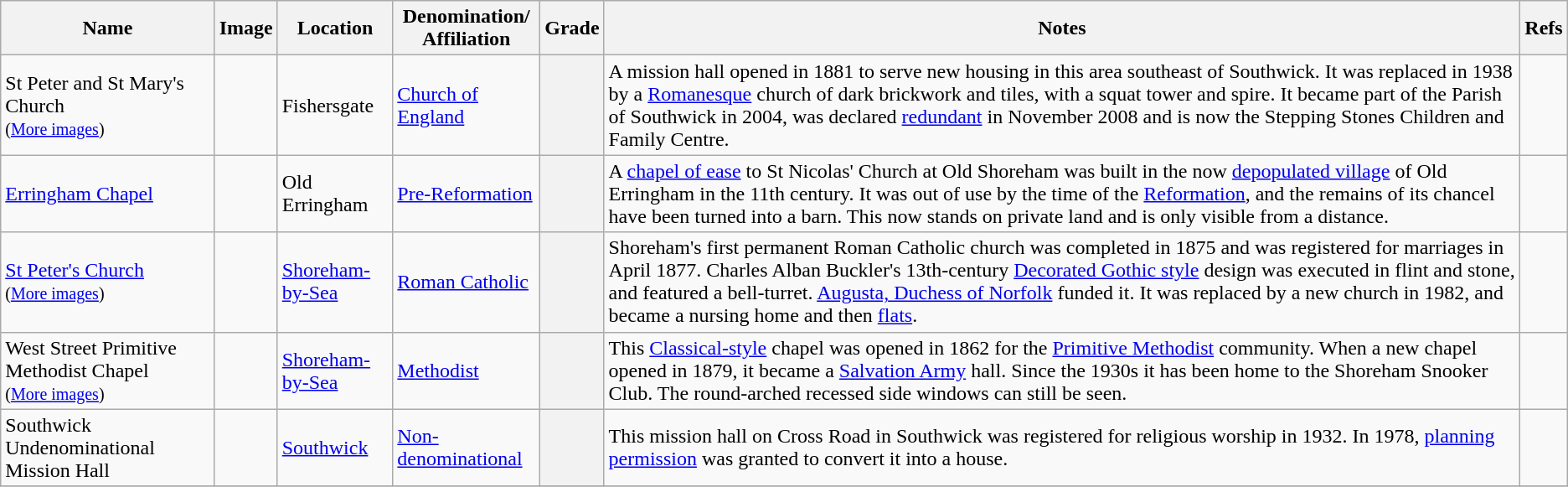<table class="wikitable sortable">
<tr>
<th align="center">Name</th>
<th align="center" class="unsortable">Image</th>
<th align="center">Location</th>
<th align="center">Denomination/<br>Affiliation</th>
<th align="center">Grade</th>
<th align="center" class="unsortable">Notes</th>
<th align="center" class="unsortable">Refs</th>
</tr>
<tr>
<td>St Peter and St Mary's Church<br><small>(<a href='#'>More images</a>)</small></td>
<td></td>
<td>Fishersgate<br></td>
<td><a href='#'>Church of England</a></td>
<th align="center"></th>
<td>A mission hall opened in 1881 to serve new housing in this area southeast of Southwick. It was replaced in 1938 by a <a href='#'>Romanesque</a> church of dark brickwork and tiles, with a squat tower and spire. It became part of the Parish of Southwick in 2004, was declared <a href='#'>redundant</a> in November 2008 and is now the Stepping Stones Children and Family Centre.</td>
<td><br></td>
</tr>
<tr>
<td><a href='#'>Erringham Chapel</a></td>
<td></td>
<td>Old Erringham<br></td>
<td><a href='#'>Pre-Reformation</a></td>
<th></th>
<td>A <a href='#'>chapel of ease</a> to St Nicolas' Church at Old Shoreham was built in the now <a href='#'>depopulated village</a> of Old Erringham in the 11th century. It was out of use by the time of the <a href='#'>Reformation</a>, and the remains of its chancel have been turned into a barn. This now stands on private land and is only visible from a distance.</td>
<td><br><br></td>
</tr>
<tr>
<td><a href='#'>St Peter's Church</a><br><small>(<a href='#'>More images</a>)</small></td>
<td></td>
<td><a href='#'>Shoreham-by-Sea</a><br></td>
<td><a href='#'>Roman Catholic</a></td>
<th></th>
<td>Shoreham's first permanent Roman Catholic church was completed in 1875 and was registered for marriages in April 1877. Charles Alban Buckler's 13th-century <a href='#'>Decorated Gothic style</a> design was executed in flint and stone, and featured a bell-turret. <a href='#'>Augusta, Duchess of Norfolk</a> funded it. It was replaced by a new church in 1982, and became a nursing home and then <a href='#'>flats</a>.</td>
<td><br></td>
</tr>
<tr>
<td>West Street Primitive Methodist Chapel<br><small>(<a href='#'>More images</a>)</small></td>
<td></td>
<td><a href='#'>Shoreham-by-Sea</a><br></td>
<td><a href='#'>Methodist</a></td>
<th align="center"></th>
<td>This <a href='#'>Classical-style</a> chapel was opened in 1862 for the <a href='#'>Primitive Methodist</a> community. When a new chapel opened in 1879, it became a <a href='#'>Salvation Army</a> hall. Since the 1930s it has been home to the Shoreham Snooker Club. The round-arched recessed side windows can still be seen.</td>
<td></td>
</tr>
<tr>
<td>Southwick Undenominational Mission Hall</td>
<td></td>
<td><a href='#'>Southwick</a><br></td>
<td><a href='#'>Non-denominational</a></td>
<th align="center"></th>
<td>This mission hall on Cross Road in Southwick was registered for religious worship in 1932. In 1978, <a href='#'>planning permission</a> was granted to convert it into a house.</td>
<td></td>
</tr>
<tr>
</tr>
</table>
